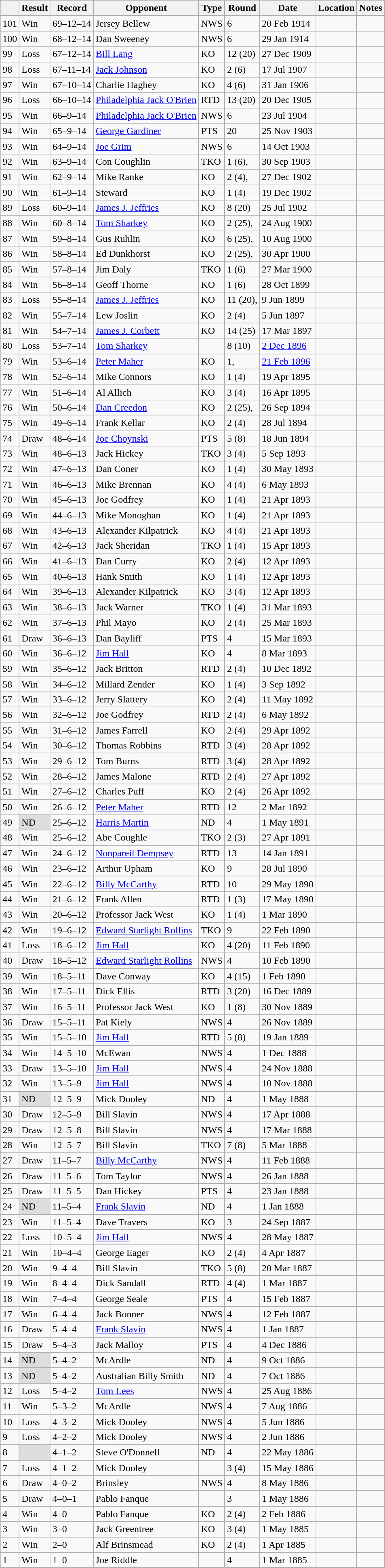<table class="wikitable mw-collapsible" style="text-align:center”">
<tr>
<th></th>
<th>Result</th>
<th>Record</th>
<th>Opponent</th>
<th>Type</th>
<th>Round</th>
<th>Date</th>
<th>Location</th>
<th>Notes</th>
</tr>
<tr>
<td>101</td>
<td>Win</td>
<td>69–12–14 </td>
<td style="text-align:left;">Jersey Bellew</td>
<td>NWS</td>
<td>6</td>
<td>20 Feb 1914</td>
<td style="text-align:left;"></td>
<td style="text-align:left;"></td>
</tr>
<tr>
<td>100</td>
<td>Win</td>
<td>68–12–14 </td>
<td style="text-align:left;">Dan Sweeney</td>
<td>NWS</td>
<td>6</td>
<td>29 Jan 1914</td>
<td style="text-align:left;"></td>
<td style="text-align:left;"></td>
</tr>
<tr>
<td>99</td>
<td>Loss</td>
<td>67–12–14 </td>
<td style="text-align:left;"><a href='#'>Bill Lang</a></td>
<td>KO</td>
<td>12 (20)</td>
<td>27 Dec 1909</td>
<td style="text-align:left;"></td>
<td style="text-align:left;"></td>
</tr>
<tr>
<td>98</td>
<td>Loss</td>
<td>67–11–14 </td>
<td style="text-align:left;"><a href='#'>Jack Johnson</a></td>
<td>KO</td>
<td>2 (6)</td>
<td>17 Jul 1907</td>
<td style="text-align:left;"></td>
<td style="text-align:left;"></td>
</tr>
<tr>
<td>97</td>
<td>Win</td>
<td>67–10–14 </td>
<td style="text-align:left;">Charlie Haghey</td>
<td>KO</td>
<td>4 (6)</td>
<td>31 Jan 1906</td>
<td style="text-align:left;"></td>
<td style="text-align:left;"></td>
</tr>
<tr>
<td>96</td>
<td>Loss</td>
<td>66–10–14 </td>
<td style="text-align:left;"><a href='#'>Philadelphia Jack O'Brien</a></td>
<td>RTD</td>
<td>13 (20)</td>
<td>20 Dec 1905</td>
<td style="text-align:left;"></td>
<td style="text-align:left;"></td>
</tr>
<tr>
<td>95</td>
<td>Win</td>
<td>66–9–14 </td>
<td style="text-align:left;"><a href='#'>Philadelphia Jack O'Brien</a></td>
<td>NWS</td>
<td>6</td>
<td>23 Jul 1904</td>
<td style="text-align:left;"></td>
<td style="text-align:left;"></td>
</tr>
<tr>
<td>94</td>
<td>Win</td>
<td>65–9–14 </td>
<td style="text-align:left;"><a href='#'>George Gardiner</a></td>
<td>PTS</td>
<td>20</td>
<td>25 Nov 1903</td>
<td style="text-align:left;"></td>
<td style="text-align:left;"></td>
</tr>
<tr>
<td>93</td>
<td>Win</td>
<td>64–9–14 </td>
<td style="text-align:left;"><a href='#'>Joe Grim</a></td>
<td>NWS</td>
<td>6</td>
<td>14 Oct 1903</td>
<td style="text-align:left;"></td>
<td style="text-align:left;"></td>
</tr>
<tr>
<td>92</td>
<td>Win</td>
<td>63–9–14 </td>
<td style="text-align:left;">Con Coughlin</td>
<td>TKO</td>
<td>1 (6), </td>
<td>30 Sep 1903</td>
<td style="text-align:left;"></td>
<td style="text-align:left;"></td>
</tr>
<tr>
<td>91</td>
<td>Win</td>
<td>62–9–14 </td>
<td style="text-align:left;">Mike Ranke</td>
<td>KO</td>
<td>2 (4), </td>
<td>27 Dec 1902</td>
<td style="text-align:left;"></td>
<td style="text-align:left;"></td>
</tr>
<tr>
<td>90</td>
<td>Win</td>
<td>61–9–14 </td>
<td style="text-align:left;">Steward</td>
<td>KO</td>
<td>1 (4)</td>
<td>19 Dec 1902</td>
<td style="text-align:left;"></td>
<td style="text-align:left;"></td>
</tr>
<tr>
<td>89</td>
<td>Loss</td>
<td>60–9–14 </td>
<td style="text-align:left;"><a href='#'>James J. Jeffries</a></td>
<td>KO</td>
<td>8 (20)</td>
<td>25 Jul 1902</td>
<td style="text-align:left;"></td>
<td style="text-align:left;"></td>
</tr>
<tr>
<td>88</td>
<td>Win</td>
<td>60–8–14 </td>
<td style="text-align:left;"><a href='#'>Tom Sharkey</a></td>
<td>KO</td>
<td>2 (25), </td>
<td>24 Aug 1900</td>
<td style="text-align:left;"></td>
<td style="text-align:left;"></td>
</tr>
<tr>
<td>87</td>
<td>Win</td>
<td>59–8–14 </td>
<td style="text-align:left;">Gus Ruhlin</td>
<td>KO</td>
<td>6 (25), </td>
<td>10 Aug 1900</td>
<td style="text-align:left;"></td>
<td style="text-align:left;"></td>
</tr>
<tr>
<td>86</td>
<td>Win</td>
<td>58–8–14 </td>
<td style="text-align:left;">Ed Dunkhorst</td>
<td>KO</td>
<td>2 (25), </td>
<td>30 Apr 1900</td>
<td style="text-align:left;"></td>
<td style="text-align:left;"></td>
</tr>
<tr>
<td>85</td>
<td>Win</td>
<td>57–8–14 </td>
<td style="text-align:left;">Jim Daly</td>
<td>TKO</td>
<td>1 (6)</td>
<td>27 Mar 1900</td>
<td style="text-align:left;"></td>
<td style="text-align:left;"></td>
</tr>
<tr>
<td>84</td>
<td>Win</td>
<td>56–8–14 </td>
<td style="text-align:left;">Geoff Thorne</td>
<td>KO</td>
<td>1 (6)</td>
<td>28 Oct 1899</td>
<td style="text-align:left;"></td>
<td style="text-align:left;"></td>
</tr>
<tr>
<td>83</td>
<td>Loss</td>
<td>55–8–14 </td>
<td style="text-align:left;"><a href='#'>James J. Jeffries</a></td>
<td>KO</td>
<td>11 (20), </td>
<td>9 Jun 1899</td>
<td style="text-align:left;"></td>
<td style="text-align:left;"></td>
</tr>
<tr>
<td>82</td>
<td>Win</td>
<td>55–7–14 </td>
<td style="text-align:left;">Lew Joslin</td>
<td>KO</td>
<td>2 (4)</td>
<td>5 Jun 1897</td>
<td style="text-align:left;"></td>
<td style="text-align:left;"></td>
</tr>
<tr>
<td>81</td>
<td>Win</td>
<td>54–7–14 </td>
<td style="text-align:left;"><a href='#'>James J. Corbett</a></td>
<td>KO</td>
<td>14 (25)</td>
<td>17 Mar 1897</td>
<td style="text-align:left;"></td>
<td style="text-align:left;"></td>
</tr>
<tr>
<td>80</td>
<td>Loss</td>
<td>53–7–14 </td>
<td style="text-align:left;"><a href='#'>Tom Sharkey</a></td>
<td></td>
<td>8 (10)</td>
<td><a href='#'>2 Dec 1896</a></td>
<td style="text-align:left;"></td>
<td style="text-align:left;"></td>
</tr>
<tr>
<td>79</td>
<td>Win</td>
<td>53–6–14 </td>
<td style="text-align:left;"><a href='#'>Peter Maher</a></td>
<td>KO</td>
<td>1, </td>
<td><a href='#'>21 Feb 1896</a></td>
<td style="text-align:left;"></td>
<td style="text-align:left;"></td>
</tr>
<tr>
<td>78</td>
<td>Win</td>
<td>52–6–14 </td>
<td style="text-align:left;">Mike Connors</td>
<td>KO</td>
<td>1 (4)</td>
<td>19 Apr 1895</td>
<td style="text-align:left;"></td>
<td style="text-align:left;"></td>
</tr>
<tr>
<td>77</td>
<td>Win</td>
<td>51–6–14 </td>
<td style="text-align:left;">Al Allich</td>
<td>KO</td>
<td>3 (4)</td>
<td>16 Apr 1895</td>
<td style="text-align:left;"></td>
<td style="text-align:left;"></td>
</tr>
<tr>
<td>76</td>
<td>Win</td>
<td>50–6–14 </td>
<td style="text-align:left;"><a href='#'>Dan Creedon</a></td>
<td>KO</td>
<td>2 (25), </td>
<td>26 Sep 1894</td>
<td style="text-align:left;"></td>
<td style="text-align:left;"></td>
</tr>
<tr>
<td>75</td>
<td>Win</td>
<td>49–6–14 </td>
<td style="text-align:left;">Frank Kellar</td>
<td>KO</td>
<td>2 (4)</td>
<td>28 Jul 1894</td>
<td style="text-align:left;"></td>
<td style="text-align:left;"></td>
</tr>
<tr>
<td>74</td>
<td>Draw</td>
<td>48–6–14 </td>
<td style="text-align:left;"><a href='#'>Joe Choynski</a></td>
<td>PTS</td>
<td>5 (8)</td>
<td>18 Jun 1894</td>
<td style="text-align:left;"></td>
<td style="text-align:left;"></td>
</tr>
<tr>
<td>73</td>
<td>Win</td>
<td>48–6–13 </td>
<td style="text-align:left;">Jack Hickey</td>
<td>TKO</td>
<td>3 (4)</td>
<td>5 Sep 1893</td>
<td style="text-align:left;"></td>
<td style="text-align:left;"></td>
</tr>
<tr>
<td>72</td>
<td>Win</td>
<td>47–6–13 </td>
<td style="text-align:left;">Dan Coner</td>
<td>KO</td>
<td>1 (4)</td>
<td>30 May 1893</td>
<td style="text-align:left;"></td>
<td style="text-align:left;"></td>
</tr>
<tr>
<td>71</td>
<td>Win</td>
<td>46–6–13 </td>
<td style="text-align:left;">Mike Brennan</td>
<td>KO</td>
<td>4 (4)</td>
<td>6 May 1893</td>
<td style="text-align:left;"></td>
<td style="text-align:left;"></td>
</tr>
<tr>
<td>70</td>
<td>Win</td>
<td>45–6–13 </td>
<td style="text-align:left;">Joe Godfrey</td>
<td>KO</td>
<td>1 (4)</td>
<td>21 Apr 1893</td>
<td style="text-align:left;"></td>
<td style="text-align:left;"></td>
</tr>
<tr>
<td>69</td>
<td>Win</td>
<td>44–6–13 </td>
<td style="text-align:left;">Mike Monoghan</td>
<td>KO</td>
<td>1 (4)</td>
<td>21 Apr 1893</td>
<td style="text-align:left;"></td>
<td style="text-align:left;"></td>
</tr>
<tr>
<td>68</td>
<td>Win</td>
<td>43–6–13 </td>
<td style="text-align:left;">Alexander Kilpatrick</td>
<td>KO</td>
<td>4 (4)</td>
<td>21 Apr 1893</td>
<td style="text-align:left;"></td>
<td style="text-align:left;"></td>
</tr>
<tr>
<td>67</td>
<td>Win</td>
<td>42–6–13 </td>
<td style="text-align:left;">Jack Sheridan</td>
<td>TKO</td>
<td>1 (4)</td>
<td>15 Apr 1893</td>
<td style="text-align:left;"></td>
<td style="text-align:left;"></td>
</tr>
<tr>
<td>66</td>
<td>Win</td>
<td>41–6–13 </td>
<td style="text-align:left;">Dan Curry</td>
<td>KO</td>
<td>2 (4)</td>
<td>12 Apr 1893</td>
<td style="text-align:left;"></td>
<td style="text-align:left;"></td>
</tr>
<tr>
<td>65</td>
<td>Win</td>
<td>40–6–13 </td>
<td style="text-align:left;">Hank Smith</td>
<td>KO</td>
<td>1 (4)</td>
<td>12 Apr 1893</td>
<td style="text-align:left;"></td>
<td style="text-align:left;"></td>
</tr>
<tr>
<td>64</td>
<td>Win</td>
<td>39–6–13 </td>
<td style="text-align:left;">Alexander Kilpatrick</td>
<td>KO</td>
<td>3 (4)</td>
<td>12 Apr 1893</td>
<td style="text-align:left;"></td>
<td style="text-align:left;"></td>
</tr>
<tr>
<td>63</td>
<td>Win</td>
<td>38–6–13 </td>
<td style="text-align:left;">Jack Warner</td>
<td>TKO</td>
<td>1 (4)</td>
<td>31 Mar 1893</td>
<td style="text-align:left;"></td>
<td style="text-align:left;"></td>
</tr>
<tr>
<td>62</td>
<td>Win</td>
<td>37–6–13 </td>
<td style="text-align:left;">Phil Mayo</td>
<td>KO</td>
<td>2 (4)</td>
<td>25 Mar 1893</td>
<td style="text-align:left;"></td>
<td style="text-align:left;"></td>
</tr>
<tr>
<td>61</td>
<td>Draw</td>
<td>36–6–13 </td>
<td style="text-align:left;">Dan Bayliff</td>
<td>PTS</td>
<td>4</td>
<td>15 Mar 1893</td>
<td style="text-align:left;"></td>
<td style="text-align:left;"></td>
</tr>
<tr>
<td>60</td>
<td>Win</td>
<td>36–6–12 </td>
<td style="text-align:left;"><a href='#'>Jim Hall</a></td>
<td>KO</td>
<td>4</td>
<td>8 Mar 1893</td>
<td style="text-align:left;"></td>
<td style="text-align:left;"></td>
</tr>
<tr>
<td>59</td>
<td>Win</td>
<td>35–6–12 </td>
<td style="text-align:left;">Jack Britton</td>
<td>RTD</td>
<td>2 (4)</td>
<td>10 Dec 1892</td>
<td style="text-align:left;"></td>
<td style="text-align:left;"></td>
</tr>
<tr>
<td>58</td>
<td>Win</td>
<td>34–6–12 </td>
<td style="text-align:left;">Millard Zender</td>
<td>KO</td>
<td>1 (4)</td>
<td>3 Sep 1892</td>
<td style="text-align:left;"></td>
<td style="text-align:left;"></td>
</tr>
<tr>
<td>57</td>
<td>Win</td>
<td>33–6–12 </td>
<td style="text-align:left;">Jerry Slattery</td>
<td>KO</td>
<td>2 (4)</td>
<td>11 May 1892</td>
<td style="text-align:left;"></td>
<td style="text-align:left;"></td>
</tr>
<tr>
<td>56</td>
<td>Win</td>
<td>32–6–12 </td>
<td style="text-align:left;">Joe Godfrey</td>
<td>RTD</td>
<td>2 (4)</td>
<td>6 May 1892</td>
<td style="text-align:left;"></td>
<td style="text-align:left;"></td>
</tr>
<tr>
<td>55</td>
<td>Win</td>
<td>31–6–12 </td>
<td style="text-align:left;">James Farrell</td>
<td>KO</td>
<td>2 (4)</td>
<td>29 Apr 1892</td>
<td style="text-align:left;"></td>
<td style="text-align:left;"></td>
</tr>
<tr>
<td>54</td>
<td>Win</td>
<td>30–6–12 </td>
<td style="text-align:left;">Thomas Robbins</td>
<td>RTD</td>
<td>3 (4)</td>
<td>28 Apr 1892</td>
<td style="text-align:left;"></td>
<td style="text-align:left;"></td>
</tr>
<tr>
<td>53</td>
<td>Win</td>
<td>29–6–12 </td>
<td style="text-align:left;">Tom Burns</td>
<td>RTD</td>
<td>3 (4)</td>
<td>28 Apr 1892</td>
<td style="text-align:left;"></td>
<td style="text-align:left;"></td>
</tr>
<tr>
<td>52</td>
<td>Win</td>
<td>28–6–12 </td>
<td style="text-align:left;">James Malone</td>
<td>RTD</td>
<td>2 (4)</td>
<td>27 Apr 1892</td>
<td style="text-align:left;"></td>
<td style="text-align:left;"></td>
</tr>
<tr>
<td>51</td>
<td>Win</td>
<td>27–6–12 </td>
<td style="text-align:left;">Charles Puff</td>
<td>KO</td>
<td>2 (4)</td>
<td>26 Apr 1892</td>
<td style="text-align:left;"></td>
<td style="text-align:left;"></td>
</tr>
<tr>
<td>50</td>
<td>Win</td>
<td>26–6–12 </td>
<td style="text-align:left;"><a href='#'>Peter Maher</a></td>
<td>RTD</td>
<td>12</td>
<td>2 Mar 1892</td>
<td style="text-align:left;"></td>
<td style="text-align:left;"></td>
</tr>
<tr>
<td>49</td>
<td style="background:#DDD">ND</td>
<td>25–6–12 </td>
<td style="text-align:left;"><a href='#'>Harris Martin</a></td>
<td>ND</td>
<td>4</td>
<td>1 May 1891</td>
<td style="text-align:left;"></td>
<td style="text-align:left;"></td>
</tr>
<tr>
<td>48</td>
<td>Win</td>
<td>25–6–12 </td>
<td style="text-align:left;">Abe Coughle</td>
<td>TKO</td>
<td>2 (3)</td>
<td>27 Apr 1891</td>
<td style="text-align:left;"></td>
<td style="text-align:left;"></td>
</tr>
<tr>
<td>47</td>
<td>Win</td>
<td>24–6–12 </td>
<td style="text-align:left;"><a href='#'>Nonpareil Dempsey</a></td>
<td>RTD</td>
<td>13</td>
<td>14 Jan 1891</td>
<td style="text-align:left;"></td>
<td style="text-align:left;"></td>
</tr>
<tr>
<td>46</td>
<td>Win</td>
<td>23–6–12 </td>
<td style="text-align:left;">Arthur Upham</td>
<td>KO</td>
<td>9</td>
<td>28 Jul 1890</td>
<td style="text-align:left;"></td>
<td style="text-align:left;"></td>
</tr>
<tr>
<td>45</td>
<td>Win</td>
<td>22–6–12 </td>
<td style="text-align:left;"><a href='#'>Billy McCarthy</a></td>
<td>RTD</td>
<td>10</td>
<td>29 May 1890</td>
<td style="text-align:left;"></td>
<td style="text-align:left;"></td>
</tr>
<tr>
<td>44</td>
<td>Win</td>
<td>21–6–12 </td>
<td style="text-align:left;">Frank Allen</td>
<td>RTD</td>
<td>1 (3)</td>
<td>17 May 1890</td>
<td style="text-align:left;"></td>
<td style="text-align:left;"></td>
</tr>
<tr>
<td>43</td>
<td>Win</td>
<td>20–6–12 </td>
<td style="text-align:left;">Professor Jack West</td>
<td>KO</td>
<td>1 (4)</td>
<td>1 Mar 1890</td>
<td style="text-align:left;"></td>
<td style="text-align:left;"></td>
</tr>
<tr>
<td>42</td>
<td>Win</td>
<td>19–6–12 </td>
<td style="text-align:left;"><a href='#'>Edward Starlight Rollins</a></td>
<td>TKO</td>
<td>9</td>
<td>22 Feb 1890</td>
<td style="text-align:left;"></td>
<td style="text-align:left;"></td>
</tr>
<tr>
<td>41</td>
<td>Loss</td>
<td>18–6–12 </td>
<td style="text-align:left;"><a href='#'>Jim Hall</a></td>
<td>KO</td>
<td>4 (20)</td>
<td>11 Feb 1890</td>
<td style="text-align:left;"></td>
<td style="text-align:left;"></td>
</tr>
<tr>
<td>40</td>
<td>Draw</td>
<td>18–5–12 </td>
<td style="text-align:left;"><a href='#'>Edward Starlight Rollins</a></td>
<td>NWS</td>
<td>4</td>
<td>10 Feb 1890</td>
<td style="text-align:left;"></td>
<td style="text-align:left;"></td>
</tr>
<tr>
<td>39</td>
<td>Win</td>
<td>18–5–11 </td>
<td style="text-align:left;">Dave Conway</td>
<td>KO</td>
<td>4 (15)</td>
<td>1 Feb 1890</td>
<td style="text-align:left;"></td>
<td style="text-align:left;"></td>
</tr>
<tr>
<td>38</td>
<td>Win</td>
<td>17–5–11 </td>
<td style="text-align:left;">Dick Ellis</td>
<td>RTD</td>
<td>3 (20)</td>
<td>16 Dec 1889</td>
<td style="text-align:left;"></td>
<td style="text-align:left;"></td>
</tr>
<tr>
<td>37</td>
<td>Win</td>
<td>16–5–11 </td>
<td style="text-align:left;">Professor Jack West</td>
<td>KO</td>
<td>1 (8)</td>
<td>30 Nov 1889</td>
<td style="text-align:left;"></td>
<td style="text-align:left;"></td>
</tr>
<tr>
<td>36</td>
<td>Draw</td>
<td>15–5–11 </td>
<td style="text-align:left;">Pat Kiely</td>
<td>NWS</td>
<td>4</td>
<td>26 Nov 1889</td>
<td style="text-align:left;"></td>
<td style="text-align:left;"></td>
</tr>
<tr>
<td>35</td>
<td>Win</td>
<td>15–5–10 </td>
<td style="text-align:left;"><a href='#'>Jim Hall</a></td>
<td>RTD</td>
<td>5 (8)</td>
<td>19 Jan 1889</td>
<td style="text-align:left;"></td>
<td style="text-align:left;"></td>
</tr>
<tr>
<td>34</td>
<td>Win</td>
<td>14–5–10 </td>
<td style="text-align:left;">McEwan</td>
<td>NWS</td>
<td>4</td>
<td>1 Dec 1888</td>
<td style="text-align:left;"></td>
<td style="text-align:left;"></td>
</tr>
<tr>
<td>33</td>
<td>Draw</td>
<td>13–5–10 </td>
<td style="text-align:left;"><a href='#'>Jim Hall</a></td>
<td>NWS</td>
<td>4</td>
<td>24 Nov 1888</td>
<td style="text-align:left;"></td>
<td style="text-align:left;"></td>
</tr>
<tr>
<td>32</td>
<td>Win</td>
<td>13–5–9 </td>
<td style="text-align:left;"><a href='#'>Jim Hall</a></td>
<td>NWS</td>
<td>4</td>
<td>10 Nov 1888</td>
<td style="text-align:left;"></td>
<td style="text-align:left;"></td>
</tr>
<tr>
<td>31</td>
<td style="background:#DDD">ND</td>
<td>12–5–9 </td>
<td style="text-align:left;">Mick Dooley</td>
<td>ND</td>
<td>4</td>
<td>1 May 1888</td>
<td style="text-align:left;"></td>
<td style="text-align:left;"></td>
</tr>
<tr>
<td>30</td>
<td>Draw</td>
<td>12–5–9 </td>
<td style="text-align:left;">Bill Slavin</td>
<td>NWS</td>
<td>4</td>
<td>17 Apr 1888</td>
<td style="text-align:left;"></td>
<td style="text-align:left;"></td>
</tr>
<tr>
<td>29</td>
<td>Draw</td>
<td>12–5–8 </td>
<td style="text-align:left;">Bill Slavin</td>
<td>NWS</td>
<td>4</td>
<td>17 Mar 1888</td>
<td style="text-align:left;"></td>
<td style="text-align:left;"></td>
</tr>
<tr>
<td>28</td>
<td>Win</td>
<td>12–5–7 </td>
<td style="text-align:left;">Bill Slavin</td>
<td>TKO</td>
<td>7 (8)</td>
<td>5 Mar 1888</td>
<td style="text-align:left;"></td>
<td style="text-align:left;"></td>
</tr>
<tr>
<td>27</td>
<td>Draw</td>
<td>11–5–7 </td>
<td style="text-align:left;"><a href='#'>Billy McCarthy</a></td>
<td>NWS</td>
<td>4</td>
<td>11 Feb 1888</td>
<td style="text-align:left;"></td>
<td style="text-align:left;"></td>
</tr>
<tr>
<td>26</td>
<td>Draw</td>
<td>11–5–6 </td>
<td style="text-align:left;">Tom Taylor</td>
<td>NWS</td>
<td>4</td>
<td>26 Jan 1888</td>
<td style="text-align:left;"></td>
<td style="text-align:left;"></td>
</tr>
<tr>
<td>25</td>
<td>Draw</td>
<td>11–5–5 </td>
<td style="text-align:left;">Dan Hickey</td>
<td>PTS</td>
<td>4</td>
<td>23 Jan 1888</td>
<td style="text-align:left;"></td>
<td style="text-align:left;"></td>
</tr>
<tr>
<td>24</td>
<td style="background:#DDD">ND</td>
<td>11–5–4 </td>
<td style="text-align:left;"><a href='#'>Frank Slavin</a></td>
<td>ND</td>
<td>4</td>
<td>1 Jan 1888</td>
<td style="text-align:left;"></td>
<td style="text-align:left;"></td>
</tr>
<tr>
<td>23</td>
<td>Win</td>
<td>11–5–4 </td>
<td style="text-align:left;">Dave Travers</td>
<td>KO</td>
<td>3</td>
<td>24 Sep 1887</td>
<td style="text-align:left;"></td>
<td style="text-align:left;"></td>
</tr>
<tr>
<td>22</td>
<td>Loss</td>
<td>10–5–4 </td>
<td style="text-align:left;"><a href='#'>Jim Hall</a></td>
<td>NWS</td>
<td>4</td>
<td>28 May 1887</td>
<td style="text-align:left;"></td>
<td style="text-align:left;"></td>
</tr>
<tr>
<td>21</td>
<td>Win</td>
<td>10–4–4 </td>
<td style="text-align:left;">George Eager</td>
<td>KO</td>
<td>2 (4)</td>
<td>4 Apr 1887</td>
<td style="text-align:left;"></td>
<td style="text-align:left;"></td>
</tr>
<tr>
<td>20</td>
<td>Win</td>
<td>9–4–4 </td>
<td style="text-align:left;">Bill Slavin</td>
<td>TKO</td>
<td>5 (8)</td>
<td>20 Mar 1887</td>
<td style="text-align:left;"></td>
<td style="text-align:left;"></td>
</tr>
<tr>
<td>19</td>
<td>Win</td>
<td>8–4–4 </td>
<td style="text-align:left;">Dick Sandall</td>
<td>RTD</td>
<td>4 (4)</td>
<td>1 Mar 1887</td>
<td style="text-align:left;"></td>
<td style="text-align:left;"></td>
</tr>
<tr>
<td>18</td>
<td>Win</td>
<td>7–4–4 </td>
<td style="text-align:left;">George Seale</td>
<td>PTS</td>
<td>4</td>
<td>15 Feb 1887</td>
<td style="text-align:left;"></td>
<td style="text-align:left;"></td>
</tr>
<tr>
<td>17</td>
<td>Win</td>
<td>6–4–4 </td>
<td style="text-align:left;">Jack Bonner</td>
<td>NWS</td>
<td>4</td>
<td>12 Feb 1887</td>
<td style="text-align:left;"></td>
<td style="text-align:left;"></td>
</tr>
<tr>
<td>16</td>
<td>Draw</td>
<td>5–4–4 </td>
<td style="text-align:left;"><a href='#'>Frank Slavin</a></td>
<td>NWS</td>
<td>4</td>
<td>1 Jan 1887</td>
<td style="text-align:left;"></td>
<td style="text-align:left;"></td>
</tr>
<tr>
<td>15</td>
<td>Draw</td>
<td>5–4–3 </td>
<td style="text-align:left;">Jack Malloy</td>
<td>PTS</td>
<td>4</td>
<td>4 Dec 1886</td>
<td style="text-align:left;"></td>
<td style="text-align:left;"></td>
</tr>
<tr>
<td>14</td>
<td style="background:#DDD">ND</td>
<td>5–4–2 </td>
<td style="text-align:left;">McArdle</td>
<td>ND</td>
<td>4</td>
<td>9 Oct 1886</td>
<td style="text-align:left;"></td>
<td style="text-align:left;"></td>
</tr>
<tr>
<td>13</td>
<td style="background:#DDD">ND</td>
<td>5–4–2 </td>
<td style="text-align:left;">Australian Billy Smith</td>
<td>ND</td>
<td>4</td>
<td>7 Oct 1886</td>
<td style="text-align:left;"></td>
<td style="text-align:left;"></td>
</tr>
<tr>
<td>12</td>
<td>Loss</td>
<td>5–4–2 </td>
<td style="text-align:left;"><a href='#'>Tom Lees</a></td>
<td>NWS</td>
<td>4</td>
<td>25 Aug 1886</td>
<td style="text-align:left;"></td>
<td style="text-align:left;"></td>
</tr>
<tr>
<td>11</td>
<td>Win</td>
<td>5–3–2 </td>
<td style="text-align:left;">McArdle</td>
<td>NWS</td>
<td>4</td>
<td>7 Aug 1886</td>
<td style="text-align:left;"></td>
<td style="text-align:left;"></td>
</tr>
<tr>
<td>10</td>
<td>Loss</td>
<td>4–3–2 </td>
<td style="text-align:left;">Mick Dooley</td>
<td>NWS</td>
<td>4</td>
<td>5 Jun 1886</td>
<td style="text-align:left;"></td>
<td style="text-align:left;"></td>
</tr>
<tr>
<td>9</td>
<td>Loss</td>
<td>4–2–2 </td>
<td style="text-align:left;">Mick Dooley</td>
<td>NWS</td>
<td>4</td>
<td>2 Jun 1886</td>
<td style="text-align:left;"></td>
<td style="text-align:left;"></td>
</tr>
<tr>
<td>8</td>
<td style="background:#DDD"></td>
<td>4–1–2 </td>
<td style="text-align:left;">Steve O'Donnell</td>
<td>ND</td>
<td>4</td>
<td>22 May 1886</td>
<td style="text-align:left;"></td>
<td style="text-align:left;"></td>
</tr>
<tr>
<td>7</td>
<td>Loss</td>
<td>4–1–2</td>
<td style="text-align:left;">Mick Dooley</td>
<td></td>
<td>3 (4)</td>
<td>15 May 1886</td>
<td style="text-align:left;"></td>
<td style="text-align:left;"></td>
</tr>
<tr>
<td>6</td>
<td>Draw</td>
<td>4–0–2</td>
<td style="text-align:left;">Brinsley</td>
<td>NWS</td>
<td>4</td>
<td>8 May 1886</td>
<td style="text-align:left;"></td>
<td style="text-align:left;"></td>
</tr>
<tr>
<td>5</td>
<td>Draw</td>
<td>4–0–1</td>
<td style="text-align:left;">Pablo Fanque</td>
<td></td>
<td>3</td>
<td>1 May 1886</td>
<td style="text-align:left;"></td>
<td style="text-align:left;"></td>
</tr>
<tr>
<td>4</td>
<td>Win</td>
<td>4–0</td>
<td style="text-align:left;">Pablo Fanque</td>
<td>KO</td>
<td>2 (4)</td>
<td>2 Feb 1886</td>
<td style="text-align:left;"></td>
<td style="text-align:left;"></td>
</tr>
<tr>
<td>3</td>
<td>Win</td>
<td>3–0</td>
<td style="text-align:left;">Jack Greentree</td>
<td>KO</td>
<td>3 (4)</td>
<td>1 May 1885</td>
<td style="text-align:left;"></td>
<td style="text-align:left;"></td>
</tr>
<tr>
<td>2</td>
<td>Win</td>
<td>2–0</td>
<td style="text-align:left;">Alf Brinsmead</td>
<td>KO</td>
<td>2 (4)</td>
<td>1 Apr 1885</td>
<td style="text-align:left;"></td>
<td style="text-align:left;"></td>
</tr>
<tr>
<td>1</td>
<td>Win</td>
<td>1–0</td>
<td style="text-align:left;">Joe Riddle</td>
<td></td>
<td>4</td>
<td>1 Mar 1885</td>
<td style="text-align:left;"></td>
<td style="text-align:left;"></td>
</tr>
</table>
